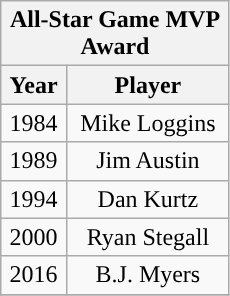<table class="wikitable" style="display: inline-table; margin-right: 20px; text-align:center">
<tr>
<th scope="col" colspan="2" style="width: 145px;">All-Star Game MVP Award</th>
</tr>
<tr>
<th scope="col">Year</th>
<th scope="col">Player</th>
</tr>
<tr>
<td>1984</td>
<td>Mike Loggins</td>
</tr>
<tr>
<td>1989</td>
<td>Jim Austin</td>
</tr>
<tr>
<td>1994</td>
<td>Dan Kurtz</td>
</tr>
<tr>
<td>2000</td>
<td>Ryan Stegall</td>
</tr>
<tr>
<td>2016</td>
<td>B.J. Myers</td>
</tr>
<tr>
</tr>
</table>
